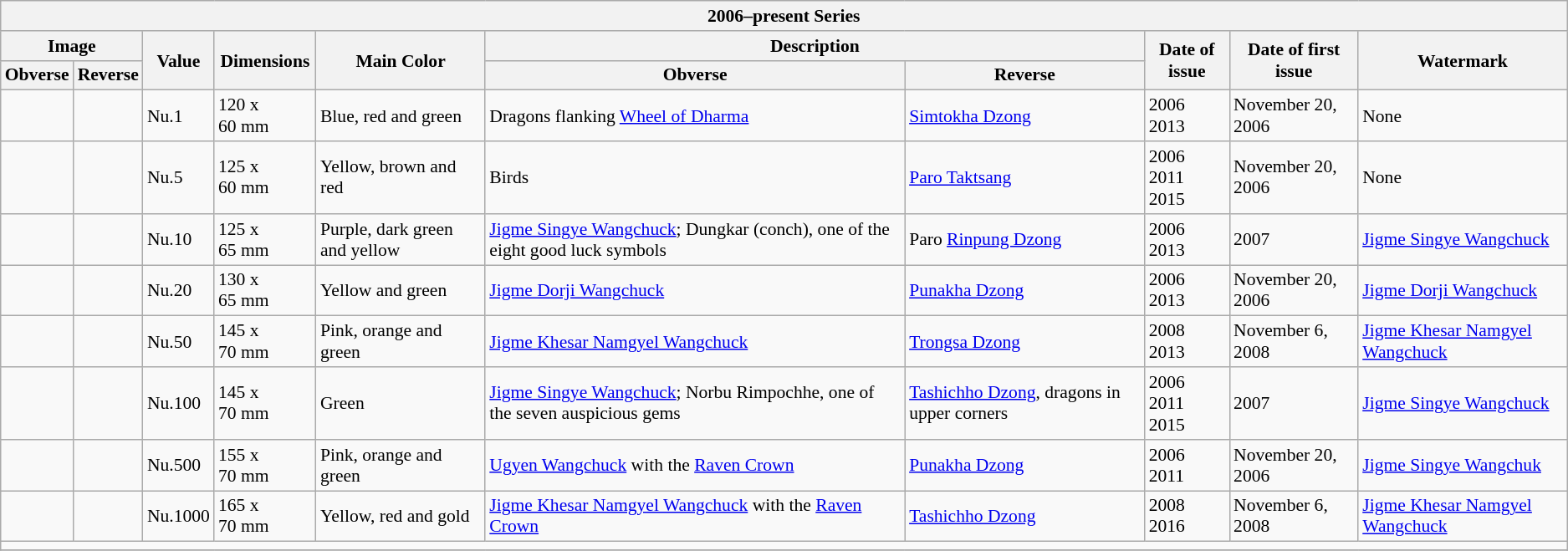<table class="wikitable" style="font-size: 90%">
<tr>
<th colspan="10">2006–present Series</th>
</tr>
<tr>
<th colspan="2">Image</th>
<th rowspan="2">Value</th>
<th rowspan="2">Dimensions</th>
<th rowspan="2">Main Color</th>
<th colspan="2">Description</th>
<th rowspan="2">Date of issue</th>
<th rowspan="2">Date of first issue</th>
<th rowspan="2">Watermark</th>
</tr>
<tr>
<th>Obverse</th>
<th>Reverse</th>
<th>Obverse</th>
<th>Reverse</th>
</tr>
<tr>
<td align="center"></td>
<td align="center"></td>
<td>Nu.1</td>
<td>120 x 60 mm</td>
<td>Blue, red and green</td>
<td>Dragons flanking <a href='#'>Wheel of Dharma</a></td>
<td><a href='#'>Simtokha Dzong</a></td>
<td>2006<br>2013</td>
<td>November 20, 2006</td>
<td>None</td>
</tr>
<tr>
<td align="center"></td>
<td align="center"></td>
<td>Nu.5</td>
<td>125 x 60 mm</td>
<td>Yellow, brown and red</td>
<td>Birds</td>
<td><a href='#'>Paro Taktsang</a></td>
<td>2006<br>2011<br>2015</td>
<td>November 20, 2006</td>
<td>None</td>
</tr>
<tr>
<td align="center"></td>
<td align="center"></td>
<td>Nu.10</td>
<td>125 x 65 mm</td>
<td>Purple, dark green and yellow</td>
<td><a href='#'>Jigme Singye Wangchuck</a>; Dungkar (conch), one of the eight good luck symbols</td>
<td>Paro <a href='#'>Rinpung Dzong</a></td>
<td>2006<br>2013</td>
<td>2007</td>
<td><a href='#'>Jigme Singye Wangchuck</a></td>
</tr>
<tr>
<td align="center"></td>
<td align="center"></td>
<td>Nu.20</td>
<td>130 x 65 mm</td>
<td>Yellow and green</td>
<td><a href='#'>Jigme Dorji Wangchuck</a></td>
<td><a href='#'>Punakha Dzong</a></td>
<td>2006<br>2013</td>
<td>November 20, 2006</td>
<td><a href='#'>Jigme Dorji Wangchuck</a></td>
</tr>
<tr>
<td align="center"></td>
<td align="center"></td>
<td>Nu.50</td>
<td>145 x 70 mm</td>
<td>Pink, orange and green</td>
<td><a href='#'>Jigme Khesar Namgyel Wangchuck</a></td>
<td><a href='#'>Trongsa Dzong</a></td>
<td>2008<br>2013</td>
<td>November 6, 2008</td>
<td><a href='#'>Jigme Khesar Namgyel Wangchuck</a></td>
</tr>
<tr>
<td align="center"></td>
<td align="center"></td>
<td>Nu.100</td>
<td>145 x 70 mm</td>
<td>Green</td>
<td><a href='#'>Jigme Singye Wangchuck</a>; Norbu Rimpochhe, one of the seven auspicious gems</td>
<td><a href='#'>Tashichho Dzong</a>, dragons in upper corners</td>
<td>2006<br>2011<br>2015</td>
<td>2007</td>
<td><a href='#'>Jigme Singye Wangchuck</a></td>
</tr>
<tr>
<td align="center"></td>
<td align="center"></td>
<td>Nu.500</td>
<td>155 x 70 mm</td>
<td>Pink, orange and green</td>
<td><a href='#'>Ugyen Wangchuck</a> with the <a href='#'>Raven Crown</a></td>
<td><a href='#'>Punakha Dzong</a></td>
<td>2006<br>2011</td>
<td>November 20, 2006</td>
<td><a href='#'>Jigme Singye Wangchuk</a></td>
</tr>
<tr>
<td align="center"></td>
<td align="center"></td>
<td>Nu.1000</td>
<td>165 x 70 mm</td>
<td>Yellow, red and gold</td>
<td><a href='#'>Jigme Khesar Namgyel Wangchuck</a> with the <a href='#'>Raven Crown</a></td>
<td><a href='#'>Tashichho Dzong</a></td>
<td>2008<br>2016</td>
<td>November 6, 2008</td>
<td><a href='#'>Jigme Khesar Namgyel Wangchuck</a></td>
</tr>
<tr>
<td colspan="10"></td>
</tr>
<tr>
</tr>
</table>
